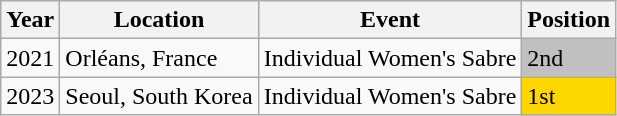<table class="wikitable">
<tr>
<th>Year</th>
<th>Location</th>
<th>Event</th>
<th>Position</th>
</tr>
<tr>
<td>2021</td>
<td>Orléans, France</td>
<td>Individual Women's Sabre</td>
<td bgcolor="silver">2nd</td>
</tr>
<tr>
<td>2023</td>
<td>Seoul, South Korea</td>
<td>Individual Women's Sabre</td>
<td bgcolor="gold">1st</td>
</tr>
</table>
